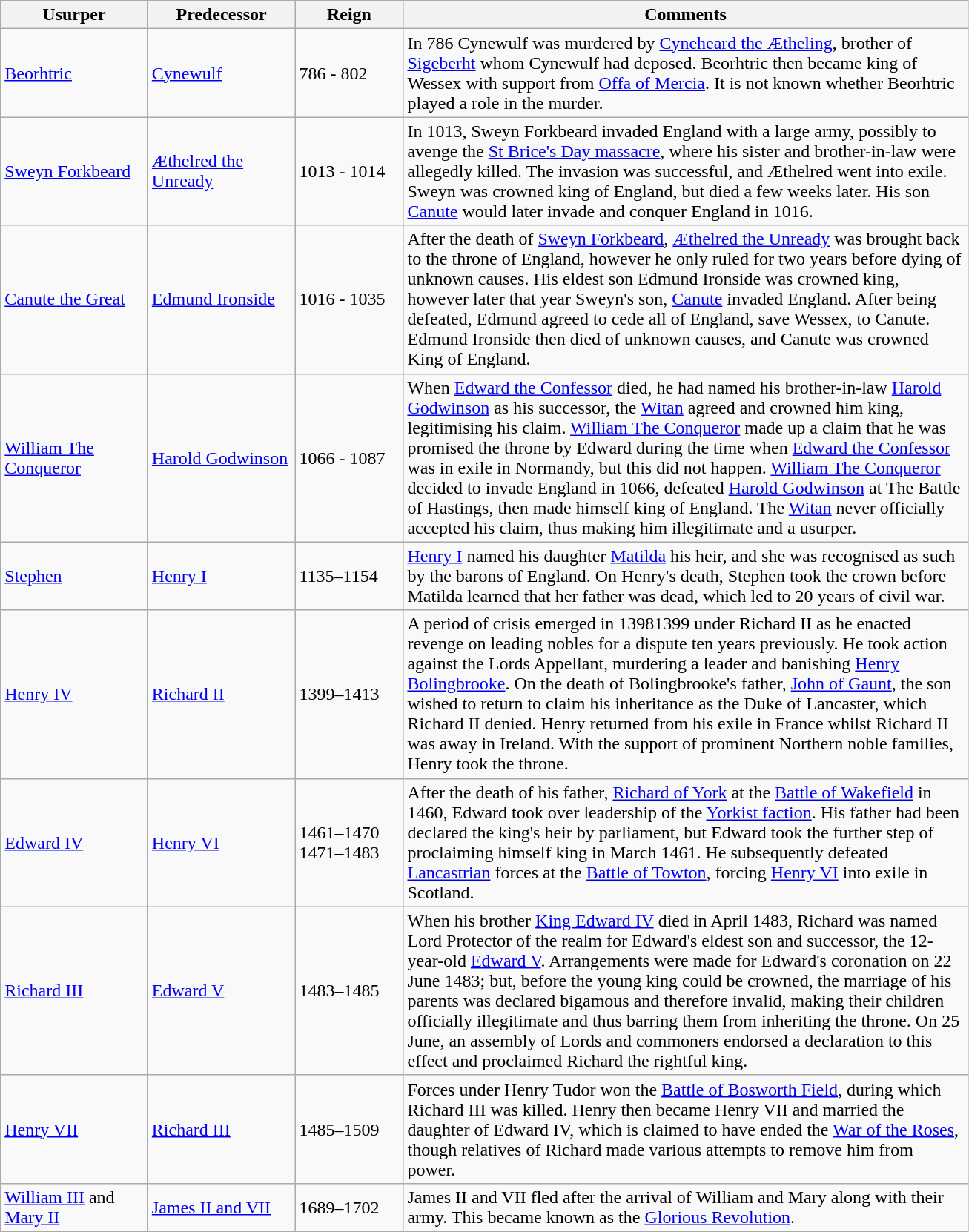<table class="wikitable">
<tr>
<th width="125">Usurper</th>
<th width="125">Predecessor</th>
<th width="90">Reign</th>
<th width="500">Comments</th>
</tr>
<tr>
<td><a href='#'>Beorhtric</a></td>
<td><a href='#'>Cynewulf</a></td>
<td>786 - 802</td>
<td>In 786 Cynewulf was murdered by <a href='#'>Cyneheard the Ætheling</a>, brother of <a href='#'>Sigeberht</a> whom Cynewulf had deposed. Beorhtric then became king of Wessex with support from <a href='#'>Offa of Mercia</a>. It is not known whether Beorhtric played a role in the murder.</td>
</tr>
<tr>
<td><a href='#'>Sweyn Forkbeard</a></td>
<td><a href='#'>Æthelred the Unready</a></td>
<td>1013 - 1014</td>
<td>In 1013, Sweyn Forkbeard invaded England with a large army, possibly to avenge the <a href='#'>St Brice's Day massacre</a>, where his sister and brother-in-law were allegedly killed. The invasion was successful, and Æthelred went into exile. Sweyn was crowned king of England, but died a few weeks later. His son <a href='#'>Canute</a> would later invade and conquer England in 1016.</td>
</tr>
<tr>
<td><a href='#'>Canute the Great</a></td>
<td><a href='#'>Edmund Ironside</a></td>
<td>1016 - 1035</td>
<td>After the death of <a href='#'>Sweyn Forkbeard</a>, <a href='#'>Æthelred the Unready</a> was brought back to the throne of England, however he only ruled for two years before dying of unknown causes. His eldest son Edmund Ironside was crowned king, however later that year Sweyn's son, <a href='#'>Canute</a> invaded England. After being defeated, Edmund agreed to cede all of England, save Wessex, to Canute. Edmund Ironside then died of unknown causes, and Canute was crowned King of England.</td>
</tr>
<tr>
<td><a href='#'>William The Conqueror</a></td>
<td><a href='#'>Harold Godwinson</a></td>
<td>1066 - 1087</td>
<td>When <a href='#'>Edward the Confessor</a> died, he had named his brother-in-law <a href='#'>Harold Godwinson</a> as his successor, the <a href='#'>Witan</a> agreed and crowned him king, legitimising his claim. <a href='#'>William The Conqueror</a> made up a claim that he was promised the throne by Edward during the time when <a href='#'>Edward the Confessor</a> was in exile in Normandy, but this did not happen. <a href='#'>William The Conqueror</a> decided to invade England in 1066, defeated <a href='#'>Harold Godwinson</a> at The Battle of Hastings, then made himself king of England. The <a href='#'>Witan</a> never officially accepted his claim, thus making him illegitimate and a usurper.</td>
</tr>
<tr>
<td><a href='#'>Stephen</a></td>
<td><a href='#'>Henry I</a></td>
<td>1135–1154</td>
<td><a href='#'>Henry I</a> named his daughter <a href='#'>Matilda</a> his heir, and she was recognised as such by the barons of England. On Henry's death, Stephen took the crown before Matilda learned that her father was dead, which led to 20 years of civil war.</td>
</tr>
<tr>
<td><a href='#'>Henry IV</a></td>
<td><a href='#'>Richard II</a></td>
<td>1399–1413</td>
<td>A period of crisis emerged in 13981399 under Richard II as he enacted revenge on leading nobles for a dispute ten years previously. He took action against the Lords Appellant, murdering a leader and banishing <a href='#'>Henry Bolingbrooke</a>. On the death of Bolingbrooke's father, <a href='#'>John of Gaunt</a>, the son wished to return to claim his inheritance as the Duke of Lancaster, which Richard II denied. Henry returned from his exile in France whilst Richard II was away in Ireland. With the support of prominent Northern noble families, Henry took the throne.</td>
</tr>
<tr>
<td><a href='#'>Edward IV</a></td>
<td><a href='#'>Henry VI</a></td>
<td>1461–1470<br>1471–1483</td>
<td>After the death of his father, <a href='#'>Richard of York</a> at the <a href='#'>Battle of Wakefield</a> in 1460, Edward took over leadership of the <a href='#'>Yorkist faction</a>.  His father had been declared the king's heir by parliament, but Edward took the further step of proclaiming himself king in March 1461.  He subsequently defeated <a href='#'>Lancastrian</a> forces at the <a href='#'>Battle of Towton</a>, forcing <a href='#'>Henry VI</a> into exile in Scotland.</td>
</tr>
<tr>
<td><a href='#'>Richard III</a></td>
<td><a href='#'>Edward V</a></td>
<td>1483–1485</td>
<td>When his brother <a href='#'>King Edward IV</a> died in April 1483, Richard was named Lord Protector of the realm for Edward's eldest son and successor, the 12-year-old <a href='#'>Edward V</a>. Arrangements were made for Edward's coronation on 22 June 1483; but, before the young king could be crowned, the marriage of his parents was declared bigamous and therefore invalid, making their children officially illegitimate and thus barring them from inheriting the throne. On 25 June, an assembly of Lords and commoners endorsed a declaration to this effect and proclaimed Richard the rightful king.</td>
</tr>
<tr>
<td><a href='#'>Henry VII</a></td>
<td><a href='#'>Richard III</a></td>
<td>1485–1509</td>
<td>Forces under Henry Tudor won the <a href='#'>Battle of Bosworth Field</a>, during which Richard III was killed. Henry then became Henry VII and married the daughter of Edward IV, which is claimed to have ended the <a href='#'>War of the Roses</a>, though relatives of Richard made various attempts to remove him from power.</td>
</tr>
<tr>
<td><a href='#'>William III</a> and <a href='#'>Mary II</a></td>
<td><a href='#'>James II and VII</a></td>
<td>1689–1702</td>
<td>James II and VII fled after the arrival of William and Mary along with their army. This became known as the <a href='#'>Glorious Revolution</a>.</td>
</tr>
</table>
